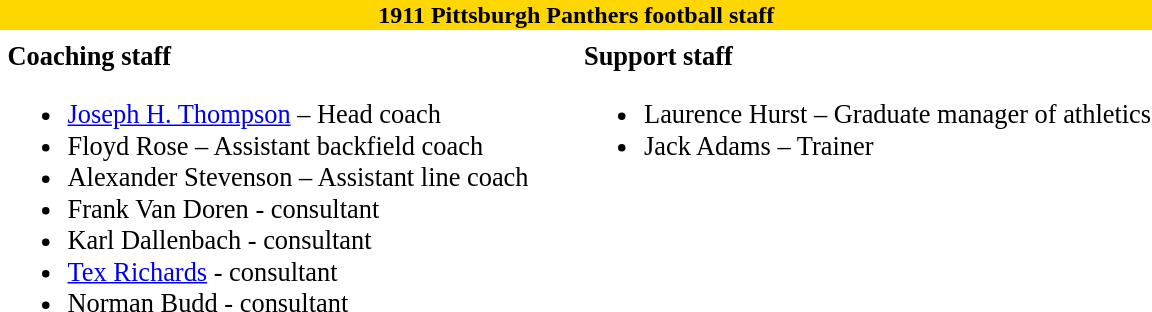<table class="toccolours" style="text-align: left;">
<tr>
<th colspan="10" style="background:gold; color:dark blue; text-align: center;"><strong>1911 Pittsburgh Panthers football staff</strong></th>
</tr>
<tr>
<td colspan="10" align="right"></td>
</tr>
<tr>
<td valign="top"></td>
<td style="font-size: 110%;" valign="top"><strong>Coaching staff</strong><br><ul><li><a href='#'>Joseph H. Thompson</a> – Head coach</li><li>Floyd Rose – Assistant backfield coach</li><li>Alexander Stevenson – Assistant line coach</li><li>Frank Van Doren - consultant</li><li>Karl Dallenbach - consultant</li><li><a href='#'>Tex Richards</a> - consultant</li><li>Norman Budd - consultant</li></ul></td>
<td width="25"> </td>
<td valign="top"></td>
<td style="font-size: 110%;" valign="top"><strong>Support staff</strong><br><ul><li>Laurence Hurst – Graduate manager of athletics</li><li>Jack Adams – Trainer</li></ul></td>
</tr>
</table>
